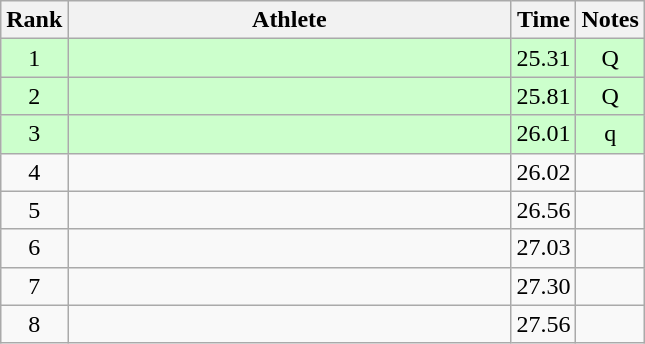<table class="wikitable" style="text-align:center">
<tr>
<th>Rank</th>
<th Style="width:18em">Athlete</th>
<th>Time</th>
<th>Notes</th>
</tr>
<tr style="background:#cfc">
<td>1</td>
<td style="text-align:left"></td>
<td>25.31</td>
<td>Q</td>
</tr>
<tr style="background:#cfc">
<td>2</td>
<td style="text-align:left"></td>
<td>25.81</td>
<td>Q</td>
</tr>
<tr style="background:#cfc">
<td>3</td>
<td style="text-align:left"></td>
<td>26.01</td>
<td>q</td>
</tr>
<tr>
<td>4</td>
<td style="text-align:left"></td>
<td>26.02</td>
<td></td>
</tr>
<tr>
<td>5</td>
<td style="text-align:left"></td>
<td>26.56</td>
<td></td>
</tr>
<tr>
<td>6</td>
<td style="text-align:left"></td>
<td>27.03</td>
<td></td>
</tr>
<tr>
<td>7</td>
<td style="text-align:left"></td>
<td>27.30</td>
<td></td>
</tr>
<tr>
<td>8</td>
<td style="text-align:left"></td>
<td>27.56</td>
<td></td>
</tr>
</table>
